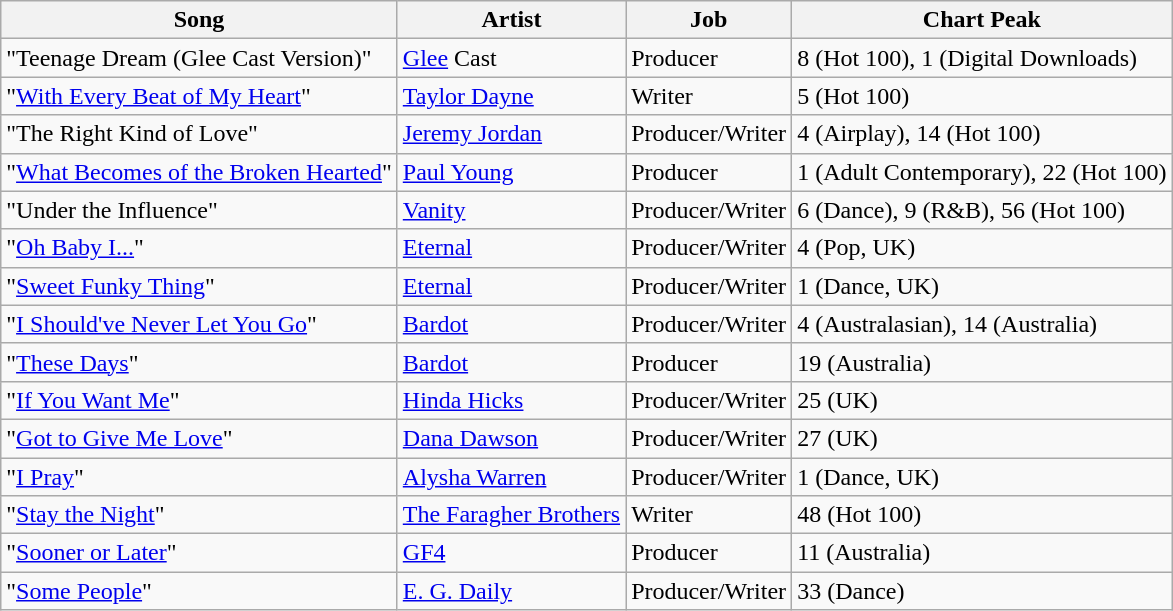<table class="wikitable sortable">
<tr>
<th>Song</th>
<th>Artist</th>
<th>Job</th>
<th>Chart Peak</th>
</tr>
<tr>
<td>"Teenage Dream (Glee Cast Version)"</td>
<td><a href='#'>Glee</a> Cast</td>
<td>Producer</td>
<td>8 (Hot 100), 1 (Digital Downloads)</td>
</tr>
<tr>
<td>"<a href='#'>With Every Beat of My Heart</a>"</td>
<td><a href='#'>Taylor Dayne</a></td>
<td>Writer</td>
<td>5 (Hot 100)</td>
</tr>
<tr>
<td>"The Right Kind of Love"</td>
<td><a href='#'>Jeremy Jordan</a></td>
<td>Producer/Writer</td>
<td>4 (Airplay), 14 (Hot 100)</td>
</tr>
<tr>
<td>"<a href='#'>What Becomes of the Broken Hearted</a>"</td>
<td><a href='#'>Paul Young</a></td>
<td>Producer</td>
<td>1 (Adult Contemporary), 22 (Hot 100)</td>
</tr>
<tr>
<td>"Under the Influence"</td>
<td><a href='#'>Vanity</a></td>
<td>Producer/Writer</td>
<td>6 (Dance), 9 (R&B), 56 (Hot 100)</td>
</tr>
<tr>
<td>"<a href='#'>Oh Baby I...</a>"</td>
<td><a href='#'>Eternal</a></td>
<td>Producer/Writer</td>
<td>4 (Pop, UK)</td>
</tr>
<tr>
<td>"<a href='#'>Sweet Funky Thing</a>"</td>
<td><a href='#'>Eternal</a></td>
<td>Producer/Writer</td>
<td>1 (Dance, UK)</td>
</tr>
<tr>
<td>"<a href='#'>I Should've Never Let You Go</a>"</td>
<td><a href='#'>Bardot</a></td>
<td>Producer/Writer</td>
<td>4 (Australasian), 14 (Australia)</td>
</tr>
<tr>
<td>"<a href='#'>These Days</a>"</td>
<td><a href='#'>Bardot</a></td>
<td>Producer</td>
<td>19 (Australia)</td>
</tr>
<tr>
<td>"<a href='#'>If You Want Me</a>"</td>
<td><a href='#'>Hinda Hicks</a></td>
<td>Producer/Writer</td>
<td>25 (UK)</td>
</tr>
<tr>
<td>"<a href='#'>Got to Give Me Love</a>"</td>
<td><a href='#'>Dana Dawson</a></td>
<td>Producer/Writer</td>
<td>27 (UK)</td>
</tr>
<tr>
<td>"<a href='#'>I Pray</a>"</td>
<td><a href='#'>Alysha Warren</a></td>
<td>Producer/Writer</td>
<td>1 (Dance, UK)</td>
</tr>
<tr>
<td>"<a href='#'>Stay the Night</a>"</td>
<td><a href='#'>The Faragher Brothers</a></td>
<td>Writer</td>
<td>48 (Hot 100)</td>
</tr>
<tr>
<td>"<a href='#'>Sooner or Later</a>"</td>
<td><a href='#'>GF4</a></td>
<td>Producer</td>
<td>11 (Australia)</td>
</tr>
<tr>
<td>"<a href='#'>Some People</a>"</td>
<td><a href='#'>E. G. Daily</a></td>
<td>Producer/Writer</td>
<td>33 (Dance)</td>
</tr>
</table>
